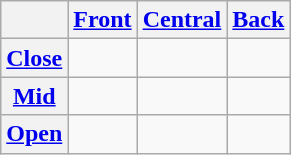<table class="wikitable" style="text-align: center;">
<tr>
<th></th>
<th><a href='#'>Front</a></th>
<th><a href='#'>Central</a></th>
<th><a href='#'>Back</a></th>
</tr>
<tr>
<th><a href='#'>Close</a></th>
<td> </td>
<td></td>
<td> </td>
</tr>
<tr>
<th><a href='#'>Mid</a></th>
<td></td>
<td></td>
<td></td>
</tr>
<tr>
<th><a href='#'>Open</a></th>
<td></td>
<td> </td>
<td></td>
</tr>
</table>
